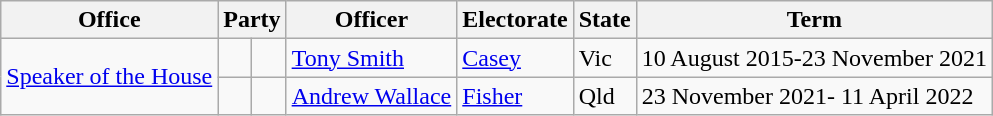<table class="wikitable sortable">
<tr>
<th>Office</th>
<th colspan="2">Party</th>
<th>Officer</th>
<th>Electorate</th>
<th>State</th>
<th>Term</th>
</tr>
<tr>
<td rowspan="2"><a href='#'>Speaker of the House</a></td>
<td></td>
<td></td>
<td><a href='#'>Tony Smith</a></td>
<td><a href='#'>Casey</a></td>
<td>Vic</td>
<td>10 August 2015-23 November 2021</td>
</tr>
<tr>
<td></td>
<td></td>
<td><a href='#'>Andrew Wallace</a></td>
<td><a href='#'>Fisher</a></td>
<td>Qld</td>
<td>23 November 2021- 11 April 2022</td>
</tr>
</table>
